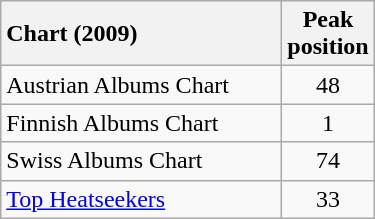<table class="wikitable sortable">
<tr>
<th style="text-align:left; width:180px;">Chart (2009)</th>
<th align="left">Peak<br>position</th>
</tr>
<tr>
<td align="left">Austrian Albums Chart</td>
<td style="text-align:center;">48</td>
</tr>
<tr>
<td align="left">Finnish Albums Chart</td>
<td style="text-align:center;">1</td>
</tr>
<tr>
<td align="left">Swiss Albums Chart</td>
<td style="text-align:center;">74</td>
</tr>
<tr>
<td align="left"><a href='#'>Top Heatseekers</a></td>
<td style="text-align:center;">33</td>
</tr>
</table>
